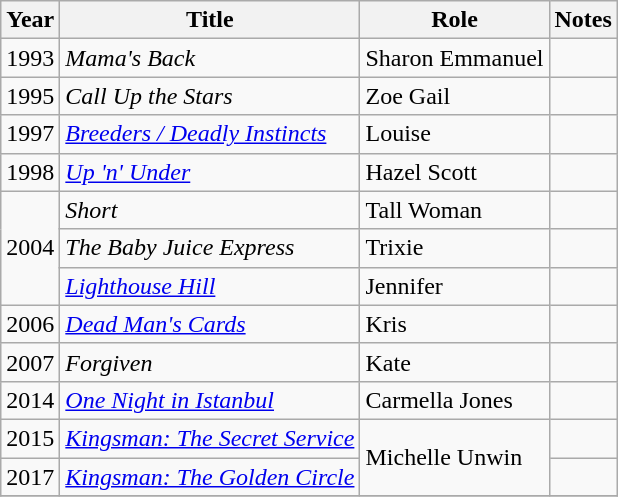<table class="wikitable">
<tr>
<th>Year</th>
<th>Title</th>
<th>Role</th>
<th>Notes</th>
</tr>
<tr>
<td>1993</td>
<td><em>Mama's Back</em></td>
<td>Sharon Emmanuel</td>
<td></td>
</tr>
<tr>
<td>1995</td>
<td><em>Call Up the Stars</em></td>
<td>Zoe Gail</td>
<td></td>
</tr>
<tr>
<td>1997</td>
<td><em><a href='#'>Breeders / Deadly Instincts</a></em></td>
<td>Louise</td>
<td></td>
</tr>
<tr>
<td>1998</td>
<td><em><a href='#'>Up 'n' Under</a></em></td>
<td>Hazel Scott</td>
<td></td>
</tr>
<tr>
<td rowspan="3">2004</td>
<td><em>Short</em></td>
<td>Tall Woman</td>
<td></td>
</tr>
<tr>
<td><em>The Baby Juice Express</em></td>
<td>Trixie</td>
<td></td>
</tr>
<tr>
<td><em><a href='#'>Lighthouse Hill</a></em></td>
<td>Jennifer</td>
<td></td>
</tr>
<tr>
<td>2006</td>
<td><em><a href='#'>Dead Man's Cards</a></em></td>
<td>Kris</td>
<td></td>
</tr>
<tr>
<td>2007</td>
<td><em>Forgiven</em></td>
<td>Kate</td>
<td></td>
</tr>
<tr>
<td>2014</td>
<td><em><a href='#'>One Night in Istanbul</a></em></td>
<td>Carmella Jones</td>
<td></td>
</tr>
<tr>
<td>2015</td>
<td><em><a href='#'>Kingsman: The Secret Service</a></em></td>
<td rowspan="2">Michelle Unwin</td>
<td></td>
</tr>
<tr>
<td>2017</td>
<td><em><a href='#'>Kingsman: The Golden Circle</a></em></td>
<td></td>
</tr>
<tr>
</tr>
</table>
